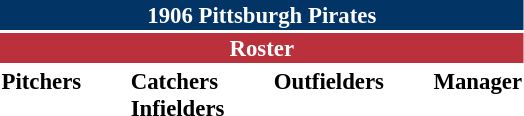<table class="toccolours" style="font-size: 95%;">
<tr>
<th colspan="10" style="background-color: #023465; color: white; text-align: center;">1906 Pittsburgh Pirates</th>
</tr>
<tr>
<td colspan="10" style="background-color: #ba313c; color: white; text-align: center;"><strong>Roster</strong></td>
</tr>
<tr>
<td valign="top"><strong>Pitchers</strong><br>












</td>
<td width="25px"></td>
<td valign="top"><strong>Catchers</strong><br>




<strong>Infielders</strong>






</td>
<td width="25px"></td>
<td valign="top"><strong>Outfielders</strong><br>




</td>
<td width="25px"></td>
<td valign="top"><strong>Manager</strong><br></td>
</tr>
</table>
